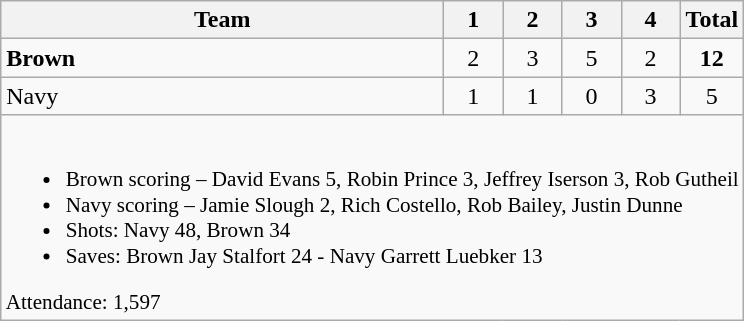<table class="wikitable" style="text-align:center; max-width:45em">
<tr>
<th>Team</th>
<th style="width:2em">1</th>
<th style="width:2em">2</th>
<th style="width:2em">3</th>
<th style="width:2em">4</th>
<th style="width:2em">Total</th>
</tr>
<tr>
<td style="text-align:left"><strong>Brown</strong></td>
<td>2</td>
<td>3</td>
<td>5</td>
<td>2</td>
<td><strong>12</strong></td>
</tr>
<tr>
<td style="text-align:left">Navy</td>
<td>1</td>
<td>1</td>
<td>0</td>
<td>3</td>
<td>5</td>
</tr>
<tr>
<td colspan=6 style="text-align:left; font-size:88%;"><br><ul><li>Brown scoring – David Evans 5, Robin Prince 3, Jeffrey Iserson 3, Rob Gutheil</li><li>Navy scoring – Jamie Slough 2, Rich Costello, Rob Bailey, Justin Dunne</li><li>Shots: Navy 48, Brown 34</li><li>Saves: Brown Jay Stalfort 24 - Navy Garrett Luebker 13</li></ul>Attendance: 1,597
</td>
</tr>
</table>
